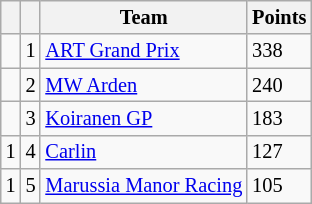<table class="wikitable" style="font-size: 85%;">
<tr>
<th></th>
<th></th>
<th>Team</th>
<th>Points</th>
</tr>
<tr>
<td align="left"></td>
<td align="center">1</td>
<td> <a href='#'>ART Grand Prix</a></td>
<td>338</td>
</tr>
<tr>
<td align="left"></td>
<td align="center">2</td>
<td> <a href='#'>MW Arden</a></td>
<td>240</td>
</tr>
<tr>
<td align="left"></td>
<td align="center">3</td>
<td> <a href='#'>Koiranen GP</a></td>
<td>183</td>
</tr>
<tr>
<td align="left"> 1</td>
<td align="center">4</td>
<td> <a href='#'>Carlin</a></td>
<td>127</td>
</tr>
<tr>
<td align="left"> 1</td>
<td align="center">5</td>
<td> <a href='#'>Marussia Manor Racing</a></td>
<td>105</td>
</tr>
</table>
